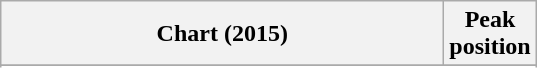<table class="wikitable sortable plainrowheaders" style="text-align:center">
<tr>
<th scope="col" style="width:18em;">Chart (2015)</th>
<th scope="col">Peak<br>position</th>
</tr>
<tr>
</tr>
<tr>
</tr>
</table>
